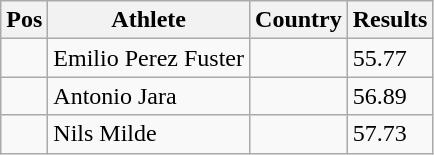<table class="wikitable wikble">
<tr>
<th>Pos</th>
<th>Athlete</th>
<th>Country</th>
<th>Results</th>
</tr>
<tr>
<td align="center"></td>
<td>Emilio Perez Fuster</td>
<td></td>
<td>55.77</td>
</tr>
<tr>
<td align="center"></td>
<td>Antonio Jara</td>
<td></td>
<td>56.89</td>
</tr>
<tr>
<td align="center"></td>
<td>Nils Milde</td>
<td></td>
<td>57.73</td>
</tr>
</table>
